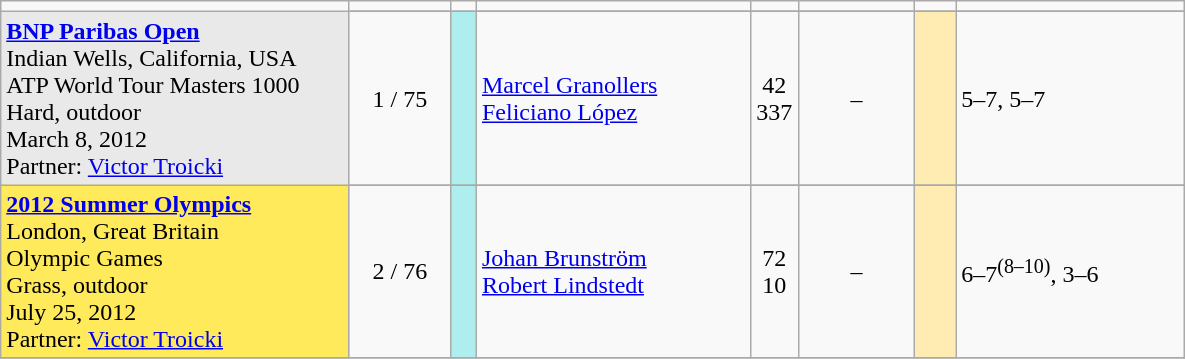<table class="wikitable">
<tr style="font-weight:bold">
<td style="width:225px;"></td>
<td style="width:60px;"></td>
<td style="width:10px;"></td>
<td style="width:175px;"></td>
<td style="width:25px;"></td>
<td style="width:70px;"></td>
<td style="width:20px;"></td>
<td style="width:145px;"></td>
</tr>
<tr>
<td rowspan="2"  style="background:#e9e9e9; text-align:left; vertical-align:top;"><strong><a href='#'>BNP Paribas Open</a></strong> <br>Indian Wells, California, USA<br>ATP World Tour Masters 1000<br>Hard, outdoor<br>March 8, 2012<br>Partner:  <a href='#'>Victor Troicki</a></td>
</tr>
<tr>
<td style="text-align:center;">1 / 75</td>
<td style="background:#afeeee;"></td>
<td> <a href='#'>Marcel Granollers</a> <br>  <a href='#'>Feliciano López</a></td>
<td style="text-align:center;">42 <br>  337</td>
<td style="text-align:center;">–</td>
<td bgcolor=#FFECB2></td>
<td>5–7, 5–7</td>
</tr>
<tr>
<td rowspan="2"  style="background:#ffea5c; text-align:left; vertical-align:top;"><strong><a href='#'>2012 Summer Olympics</a></strong> <br> London, Great Britain <br> Olympic Games <br> Grass, outdoor <br> July 25, 2012<br>Partner:  <a href='#'>Victor Troicki</a></td>
</tr>
<tr>
<td style="text-align:center;">2 / 76</td>
<td style="background:#afeeee;"></td>
<td> <a href='#'>Johan Brunström</a> <br>  <a href='#'>Robert Lindstedt</a></td>
<td style="text-align:center;">72 <br> 10</td>
<td style="text-align:center;">–</td>
<td bgcolor=#FFECB2></td>
<td>6–7<sup>(8–10)</sup>, 3–6</td>
</tr>
<tr>
</tr>
</table>
